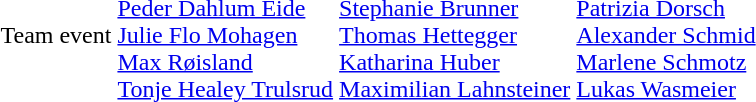<table>
<tr>
<td>Team event</td>
<td colspan=2><br><a href='#'>Peder Dahlum Eide</a><br><a href='#'>Julie Flo Mohagen</a><br><a href='#'>Max Røisland</a><br><a href='#'>Tonje Healey Trulsrud</a></td>
<td colspan=2><br><a href='#'>Stephanie Brunner</a><br><a href='#'>Thomas Hettegger</a><br><a href='#'>Katharina Huber</a><br><a href='#'>Maximilian Lahnsteiner</a></td>
<td colspan=2><br><a href='#'>Patrizia Dorsch</a><br><a href='#'>Alexander Schmid</a><br><a href='#'>Marlene Schmotz</a><br><a href='#'>Lukas Wasmeier</a></td>
</tr>
</table>
